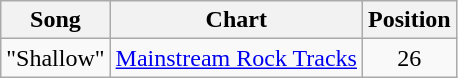<table class="wikitable">
<tr>
<th>Song</th>
<th>Chart</th>
<th>Position</th>
</tr>
<tr>
<td>"Shallow"</td>
<td><a href='#'>Mainstream Rock Tracks</a></td>
<td align="center">26</td>
</tr>
</table>
